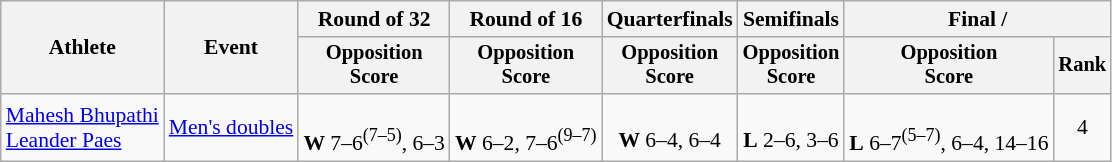<table class=wikitable style="font-size:90%">
<tr>
<th rowspan="2">Athlete</th>
<th rowspan="2">Event</th>
<th>Round of 32</th>
<th>Round of 16</th>
<th>Quarterfinals</th>
<th>Semifinals</th>
<th colspan=2>Final / </th>
</tr>
<tr style="font-size:95%">
<th>Opposition<br>Score</th>
<th>Opposition<br>Score</th>
<th>Opposition<br>Score</th>
<th>Opposition<br>Score</th>
<th>Opposition<br>Score</th>
<th>Rank</th>
</tr>
<tr align=center>
<td align=left><a href='#'>Mahesh Bhupathi</a><br><a href='#'>Leander Paes</a></td>
<td align=left><a href='#'>Men's doubles</a></td>
<td><br><strong>W</strong> 7–6<sup>(7–5)</sup>, 6–3</td>
<td><br><strong>W</strong> 6–2, 7–6<sup>(9–7)</sup></td>
<td><br><strong>W</strong> 6–4, 6–4</td>
<td><br><strong>L</strong> 2–6, 3–6</td>
<td><br><strong>L</strong> 6–7<sup>(5–7)</sup>, 6–4, 14–16</td>
<td>4</td>
</tr>
</table>
